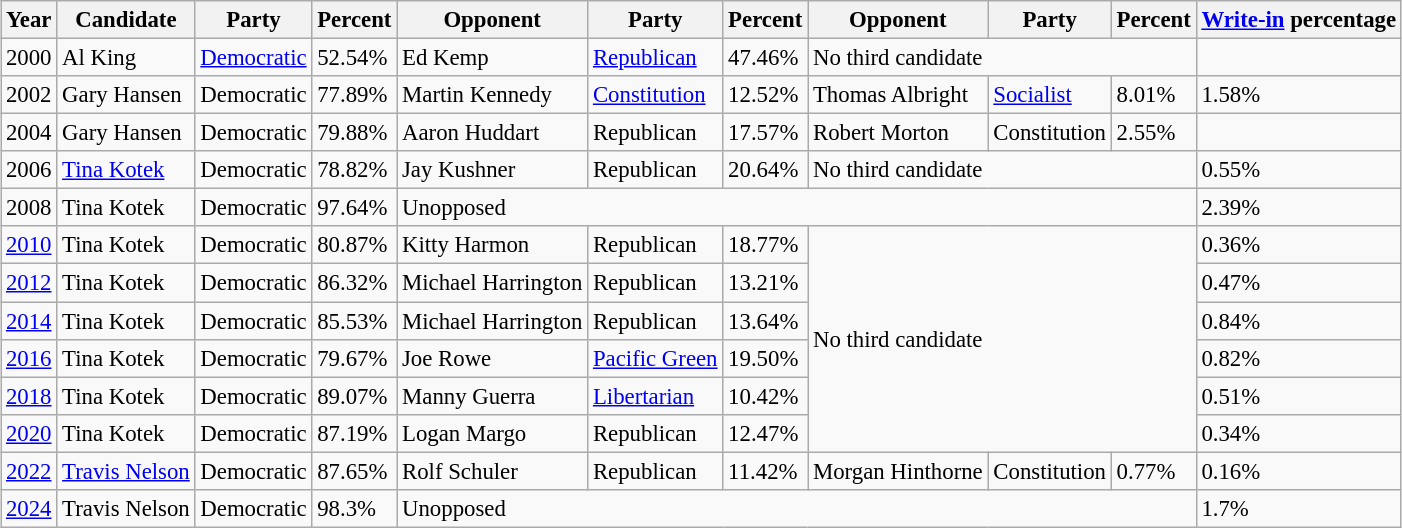<table class="wikitable sortable" style="margin:0.5em auto; font-size:95%;">
<tr>
<th>Year</th>
<th>Candidate</th>
<th>Party</th>
<th>Percent</th>
<th>Opponent</th>
<th>Party</th>
<th>Percent</th>
<th>Opponent</th>
<th>Party</th>
<th>Percent</th>
<th><a href='#'>Write-in</a> percentage</th>
</tr>
<tr>
<td>2000</td>
<td>Al King</td>
<td><a href='#'>Democratic</a></td>
<td>52.54%</td>
<td>Ed Kemp</td>
<td><a href='#'>Republican</a></td>
<td>47.46%</td>
<td colspan="3">No third candidate</td>
<td></td>
</tr>
<tr>
<td>2002</td>
<td>Gary Hansen</td>
<td>Democratic</td>
<td>77.89%</td>
<td>Martin Kennedy</td>
<td><a href='#'>Constitution</a></td>
<td>12.52%</td>
<td>Thomas Albright</td>
<td><a href='#'>Socialist</a></td>
<td>8.01%</td>
<td>1.58%</td>
</tr>
<tr>
<td>2004</td>
<td>Gary Hansen</td>
<td>Democratic</td>
<td>79.88%</td>
<td>Aaron Huddart</td>
<td>Republican</td>
<td>17.57%</td>
<td>Robert Morton</td>
<td>Constitution</td>
<td>2.55%</td>
<td></td>
</tr>
<tr>
<td>2006</td>
<td><a href='#'>Tina Kotek</a></td>
<td>Democratic</td>
<td>78.82%</td>
<td>Jay Kushner</td>
<td>Republican</td>
<td>20.64%</td>
<td colspan="3">No third candidate</td>
<td>0.55%</td>
</tr>
<tr>
<td>2008</td>
<td>Tina Kotek</td>
<td>Democratic</td>
<td>97.64%</td>
<td colspan="6">Unopposed</td>
<td>2.39%</td>
</tr>
<tr>
<td><a href='#'>2010</a></td>
<td>Tina Kotek</td>
<td>Democratic</td>
<td>80.87%</td>
<td>Kitty Harmon</td>
<td>Republican</td>
<td>18.77%</td>
<td colspan="3" rowspan="6">No third candidate</td>
<td>0.36%</td>
</tr>
<tr>
<td><a href='#'>2012</a></td>
<td>Tina Kotek</td>
<td>Democratic</td>
<td>86.32%</td>
<td>Michael Harrington</td>
<td>Republican</td>
<td>13.21%</td>
<td>0.47%</td>
</tr>
<tr>
<td><a href='#'>2014</a></td>
<td>Tina Kotek</td>
<td>Democratic</td>
<td>85.53%</td>
<td>Michael Harrington</td>
<td>Republican</td>
<td>13.64%</td>
<td>0.84%</td>
</tr>
<tr>
<td><a href='#'>2016</a></td>
<td>Tina Kotek</td>
<td>Democratic</td>
<td>79.67%</td>
<td>Joe Rowe</td>
<td><a href='#'>Pacific Green</a></td>
<td>19.50%</td>
<td>0.82%</td>
</tr>
<tr>
<td><a href='#'>2018</a></td>
<td>Tina Kotek</td>
<td>Democratic</td>
<td>89.07%</td>
<td>Manny Guerra</td>
<td><a href='#'>Libertarian</a></td>
<td>10.42%</td>
<td>0.51%</td>
</tr>
<tr>
<td><a href='#'>2020</a></td>
<td>Tina Kotek</td>
<td>Democratic</td>
<td>87.19%</td>
<td>Logan Margo</td>
<td>Republican</td>
<td>12.47%</td>
<td>0.34%</td>
</tr>
<tr>
<td><a href='#'>2022</a></td>
<td><a href='#'>Travis Nelson</a></td>
<td>Democratic</td>
<td>87.65%</td>
<td>Rolf Schuler</td>
<td>Republican</td>
<td>11.42%</td>
<td>Morgan Hinthorne</td>
<td>Constitution</td>
<td>0.77%</td>
<td>0.16%</td>
</tr>
<tr>
<td><a href='#'>2024</a></td>
<td>Travis Nelson</td>
<td>Democratic</td>
<td>98.3%</td>
<td colspan="6">Unopposed</td>
<td>1.7%</td>
</tr>
</table>
